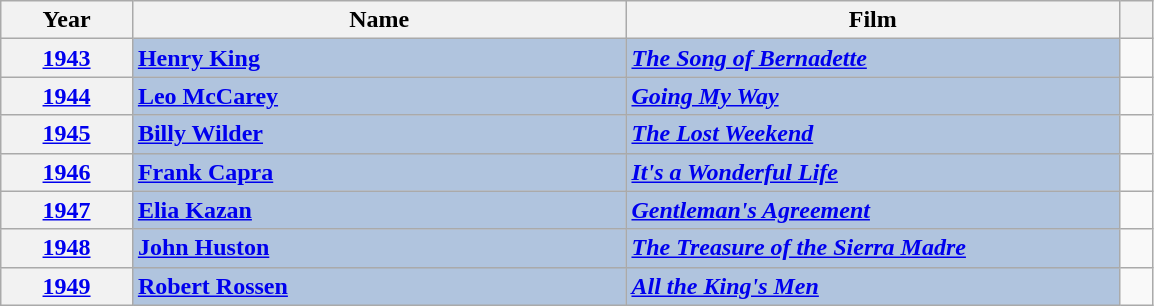<table class="wikitable sortable">
<tr>
<th scope="col" style="width:8%;">Year</th>
<th scope="col" style="width:30%;">Name</th>
<th scope="col" style="width:30%;">Film</th>
<th scope="col" style="width:2%;" class="unsortable"></th>
</tr>
<tr>
<th rowspan="1" style="text-align:center;"><a href='#'>1943</a></th>
<td style="background:#B0C4DE;"><strong><a href='#'>Henry King</a></strong></td>
<td style="background:#B0C4DE;"><strong><em><a href='#'>The Song of Bernadette</a></em></strong></td>
<td></td>
</tr>
<tr>
<th rowspan="1" style="text-align:center;"><a href='#'>1944</a></th>
<td style="background:#B0C4DE;"><strong><a href='#'>Leo McCarey</a></strong></td>
<td style="background:#B0C4DE;"><strong><em><a href='#'>Going My Way</a></em></strong></td>
<td></td>
</tr>
<tr>
<th rowspan="1" style="text-align:center;"><a href='#'>1945</a></th>
<td style="background:#B0C4DE;"><strong><a href='#'>Billy Wilder</a></strong></td>
<td style="background:#B0C4DE;"><strong><em><a href='#'>The Lost Weekend</a></em></strong></td>
<td></td>
</tr>
<tr>
<th rowspan="1" style="text-align:center;"><a href='#'>1946</a></th>
<td style="background:#B0C4DE;"><strong><a href='#'>Frank Capra</a></strong></td>
<td style="background:#B0C4DE;"><strong><em><a href='#'>It's a Wonderful Life</a></em></strong></td>
<td></td>
</tr>
<tr>
<th rowspan="1" style="text-align:center;"><a href='#'>1947</a></th>
<td style="background:#B0C4DE;"><strong><a href='#'>Elia Kazan</a></strong></td>
<td style="background:#B0C4DE;"><strong><em><a href='#'>Gentleman's Agreement</a></em></strong></td>
<td></td>
</tr>
<tr>
<th rowspan="1" style="text-align:center;"><a href='#'>1948</a></th>
<td style="background:#B0C4DE;"><strong><a href='#'>John Huston</a></strong></td>
<td style="background:#B0C4DE;"><strong><em><a href='#'>The Treasure of the Sierra Madre</a></em></strong></td>
<td></td>
</tr>
<tr>
<th rowspan="1" style="text-align:center;"><a href='#'>1949</a></th>
<td style="background:#B0C4DE;"><strong><a href='#'>Robert Rossen</a></strong></td>
<td style="background:#B0C4DE;"><strong><em><a href='#'>All the King's Men</a></em></strong></td>
<td></td>
</tr>
</table>
